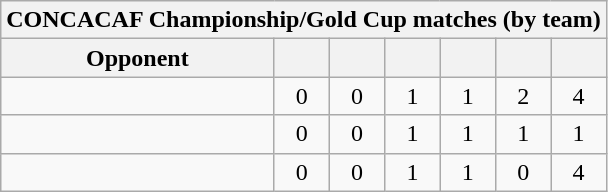<table class="wikitable sortable" style="text-align: center;">
<tr>
<th colspan=7>CONCACAF Championship/Gold Cup matches (by team)</th>
</tr>
<tr>
<th>Opponent</th>
<th></th>
<th></th>
<th></th>
<th></th>
<th></th>
<th></th>
</tr>
<tr>
<td align="left"></td>
<td>0</td>
<td>0</td>
<td>1</td>
<td>1</td>
<td>2</td>
<td>4</td>
</tr>
<tr>
<td align="left"></td>
<td>0</td>
<td>0</td>
<td>1</td>
<td>1</td>
<td>1</td>
<td>1</td>
</tr>
<tr>
<td align="left"></td>
<td>0</td>
<td>0</td>
<td>1</td>
<td>1</td>
<td>0</td>
<td>4</td>
</tr>
</table>
